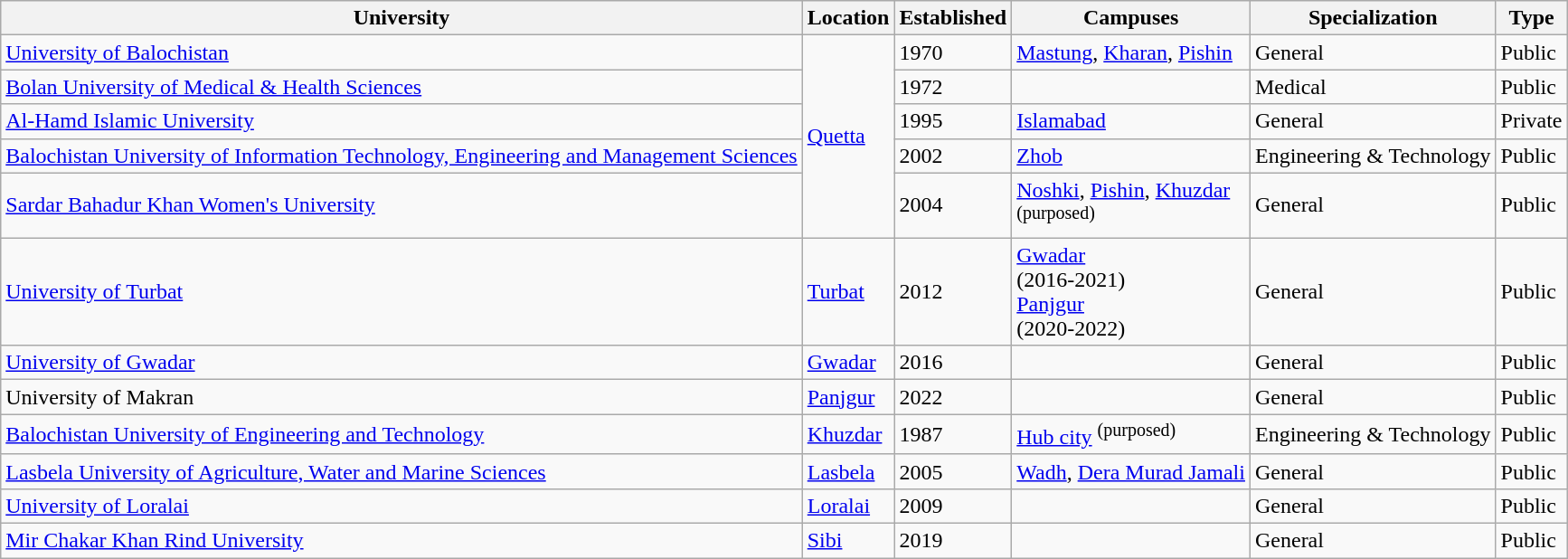<table class="wikitable sortable static-row-numbers static-row-header-hash">
<tr>
<th>University</th>
<th>Location</th>
<th>Established</th>
<th>Campuses</th>
<th>Specialization</th>
<th>Type</th>
</tr>
<tr>
<td><a href='#'>University of Balochistan</a></td>
<td rowspan="5"><a href='#'>Quetta</a></td>
<td>1970</td>
<td><a href='#'>Mastung</a>, <a href='#'>Kharan</a>, <a href='#'>Pishin</a></td>
<td>General</td>
<td>Public</td>
</tr>
<tr>
<td><a href='#'>Bolan University of Medical & Health Sciences</a></td>
<td>1972</td>
<td></td>
<td>Medical</td>
<td>Public</td>
</tr>
<tr>
<td><a href='#'>Al-Hamd Islamic University</a></td>
<td>1995</td>
<td><a href='#'>Islamabad</a></td>
<td>General</td>
<td>Private</td>
</tr>
<tr>
<td><a href='#'>Balochistan University of Information Technology, Engineering and Management Sciences</a></td>
<td>2002</td>
<td><a href='#'>Zhob</a></td>
<td>Engineering & Technology</td>
<td>Public</td>
</tr>
<tr>
<td><a href='#'>Sardar Bahadur Khan Women's University</a></td>
<td>2004</td>
<td><a href='#'>Noshki</a>, <a href='#'>Pishin</a>, <a href='#'>Khuzdar</a><br><sup>(purposed)</sup></td>
<td>General</td>
<td>Public</td>
</tr>
<tr>
<td><a href='#'>University of Turbat</a></td>
<td><a href='#'>Turbat</a></td>
<td>2012</td>
<td><a href='#'>Gwadar</a><br>(2016-2021)<br><a href='#'>Panjgur</a><br>(2020-2022)</td>
<td>General</td>
<td>Public</td>
</tr>
<tr>
<td><a href='#'>University of Gwadar</a></td>
<td><a href='#'>Gwadar</a></td>
<td>2016</td>
<td></td>
<td>General</td>
<td>Public</td>
</tr>
<tr>
<td>University of Makran</td>
<td><a href='#'>Panjgur</a></td>
<td>2022</td>
<td></td>
<td>General</td>
<td>Public</td>
</tr>
<tr>
<td><a href='#'>Balochistan University of Engineering and Technology</a></td>
<td><a href='#'>Khuzdar</a></td>
<td>1987</td>
<td><a href='#'>Hub city</a> <sup>(purposed)</sup></td>
<td>Engineering & Technology</td>
<td>Public</td>
</tr>
<tr>
<td><a href='#'>Lasbela University of Agriculture, Water and Marine Sciences</a></td>
<td><a href='#'>Lasbela</a></td>
<td>2005</td>
<td><a href='#'>Wadh</a>, <a href='#'>Dera Murad Jamali</a></td>
<td>General</td>
<td>Public</td>
</tr>
<tr>
<td><a href='#'>University of Loralai</a></td>
<td><a href='#'>Loralai</a></td>
<td>2009</td>
<td></td>
<td>General</td>
<td>Public</td>
</tr>
<tr>
<td><a href='#'>Mir Chakar Khan Rind University</a></td>
<td><a href='#'>Sibi</a></td>
<td>2019</td>
<td></td>
<td>General</td>
<td>Public</td>
</tr>
</table>
